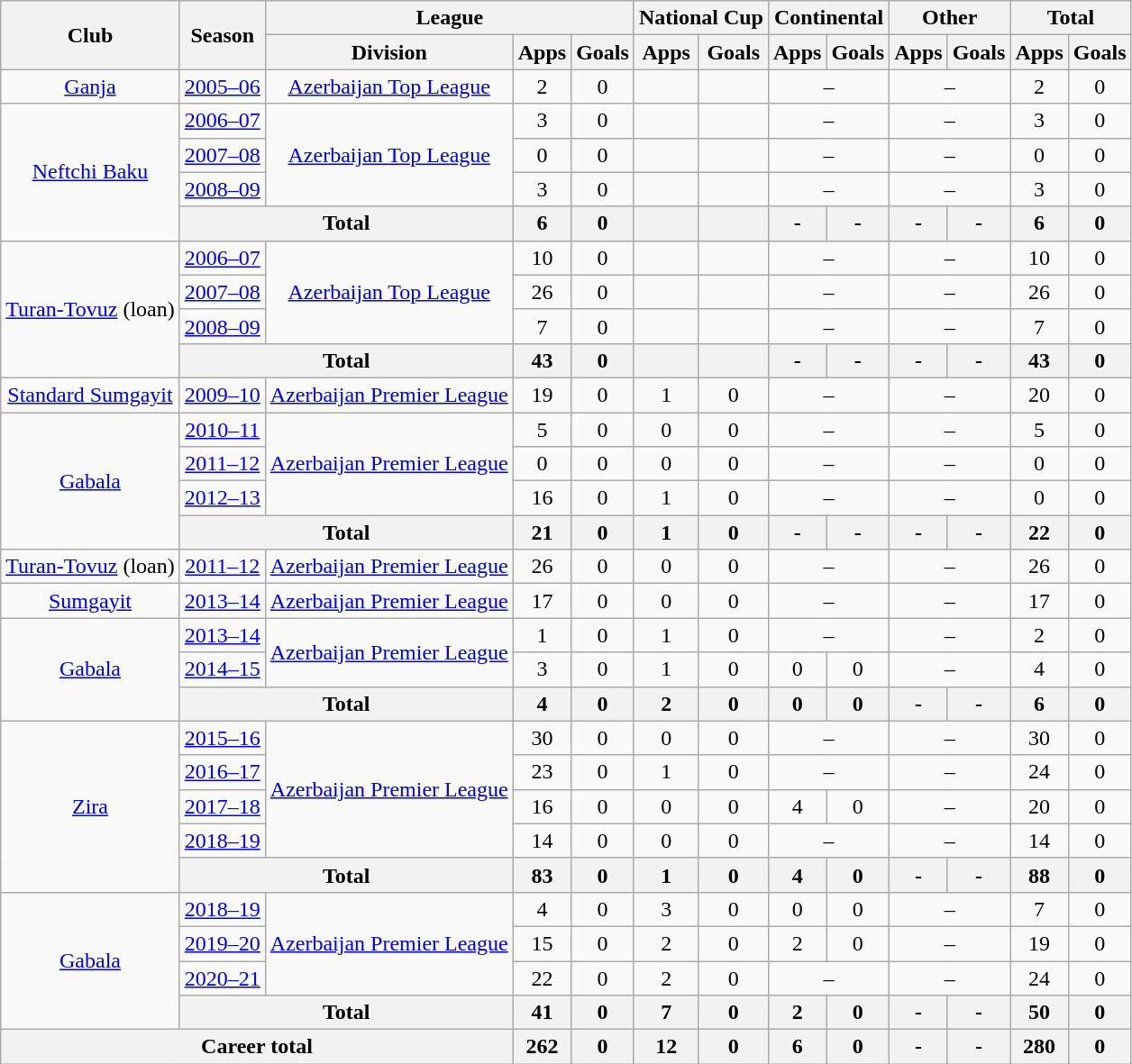<table class="wikitable" style="text-align: center;">
<tr>
<th rowspan="2">Club</th>
<th rowspan="2">Season</th>
<th colspan="3">League</th>
<th colspan="2">National Cup</th>
<th colspan="2">Continental</th>
<th colspan="2">Other</th>
<th colspan="2">Total</th>
</tr>
<tr>
<th>Division</th>
<th>Apps</th>
<th>Goals</th>
<th>Apps</th>
<th>Goals</th>
<th>Apps</th>
<th>Goals</th>
<th>Apps</th>
<th>Goals</th>
<th>Apps</th>
<th>Goals</th>
</tr>
<tr>
<td valign="center"><a href='#'>Ganja</a></td>
<td><a href='#'>2005–06</a></td>
<td><a href='#'>Azerbaijan Top League</a></td>
<td>2</td>
<td>0</td>
<td></td>
<td></td>
<td colspan="2">–</td>
<td colspan="2">–</td>
<td>2</td>
<td>0</td>
</tr>
<tr>
<td rowspan="4" valign="center"><a href='#'>Neftchi Baku</a></td>
<td><a href='#'>2006–07</a></td>
<td rowspan="3" valign="center"><a href='#'>Azerbaijan Top League</a></td>
<td>3</td>
<td>0</td>
<td></td>
<td></td>
<td colspan="2">–</td>
<td colspan="2">–</td>
<td>3</td>
<td>0</td>
</tr>
<tr>
<td><a href='#'>2007–08</a></td>
<td>0</td>
<td>0</td>
<td></td>
<td></td>
<td colspan="2">–</td>
<td colspan="2">–</td>
<td>0</td>
<td>0</td>
</tr>
<tr>
<td><a href='#'>2008–09</a></td>
<td>3</td>
<td>0</td>
<td></td>
<td></td>
<td colspan="2">–</td>
<td colspan="2">–</td>
<td>3</td>
<td>0</td>
</tr>
<tr>
<th colspan="2">Total</th>
<th>6</th>
<th>0</th>
<th></th>
<th></th>
<th>-</th>
<th>-</th>
<th>-</th>
<th>-</th>
<th>6</th>
<th>0</th>
</tr>
<tr>
<td rowspan="4" valign="center"><a href='#'>Turan-Tovuz</a> (loan)</td>
<td><a href='#'>2006–07</a></td>
<td rowspan="3" valign="center"><a href='#'>Azerbaijan Top League</a></td>
<td>10</td>
<td>0</td>
<td></td>
<td></td>
<td colspan="2">–</td>
<td colspan="2">–</td>
<td>10</td>
<td>0</td>
</tr>
<tr>
<td><a href='#'>2007–08</a></td>
<td>26</td>
<td>0</td>
<td></td>
<td></td>
<td colspan="2">–</td>
<td colspan="2">–</td>
<td>26</td>
<td>0</td>
</tr>
<tr>
<td><a href='#'>2008–09</a></td>
<td>7</td>
<td>0</td>
<td></td>
<td></td>
<td colspan="2">–</td>
<td colspan="2">–</td>
<td>7</td>
<td>0</td>
</tr>
<tr>
<th colspan="2">Total</th>
<th>43</th>
<th>0</th>
<th></th>
<th></th>
<th>-</th>
<th>-</th>
<th>-</th>
<th>-</th>
<th>43</th>
<th>0</th>
</tr>
<tr>
<td valign="center"><a href='#'>Standard Sumgayit</a></td>
<td><a href='#'>2009–10</a></td>
<td><a href='#'>Azerbaijan Premier League</a></td>
<td>19</td>
<td>0</td>
<td>1</td>
<td>0</td>
<td colspan="2">–</td>
<td colspan="2">–</td>
<td>20</td>
<td>0</td>
</tr>
<tr>
<td rowspan="4" valign="center"><a href='#'>Gabala</a></td>
<td><a href='#'>2010–11</a></td>
<td rowspan="3" valign="center"><a href='#'>Azerbaijan Premier League</a></td>
<td>5</td>
<td>0</td>
<td>0</td>
<td>0</td>
<td colspan="2">–</td>
<td colspan="2">–</td>
<td>5</td>
<td>0</td>
</tr>
<tr>
<td><a href='#'>2011–12</a></td>
<td>0</td>
<td>0</td>
<td>0</td>
<td>0</td>
<td colspan="2">–</td>
<td colspan="2">–</td>
<td>0</td>
<td>0</td>
</tr>
<tr>
<td><a href='#'>2012–13</a></td>
<td>16</td>
<td>0</td>
<td>1</td>
<td>0</td>
<td colspan="2">–</td>
<td colspan="2">–</td>
<td>0</td>
<td>0</td>
</tr>
<tr>
<th colspan="2">Total</th>
<th>21</th>
<th>0</th>
<th>1</th>
<th>0</th>
<th>-</th>
<th>-</th>
<th>-</th>
<th>-</th>
<th>22</th>
<th>0</th>
</tr>
<tr>
<td valign="center"><a href='#'>Turan-Tovuz</a> (loan)</td>
<td><a href='#'>2011–12</a></td>
<td><a href='#'>Azerbaijan Premier League</a></td>
<td>26</td>
<td>0</td>
<td>0</td>
<td>0</td>
<td colspan="2">–</td>
<td colspan="2">–</td>
<td>26</td>
<td>0</td>
</tr>
<tr>
<td valign="center"><a href='#'>Sumgayit</a></td>
<td><a href='#'>2013–14</a></td>
<td><a href='#'>Azerbaijan Premier League</a></td>
<td>17</td>
<td>0</td>
<td>0</td>
<td>0</td>
<td colspan="2">–</td>
<td colspan="2">–</td>
<td>17</td>
<td>0</td>
</tr>
<tr>
<td rowspan="3" valign="center"><a href='#'>Gabala</a></td>
<td><a href='#'>2013–14</a></td>
<td rowspan="2" valign="center"><a href='#'>Azerbaijan Premier League</a></td>
<td>1</td>
<td>0</td>
<td>1</td>
<td>0</td>
<td colspan="2">–</td>
<td colspan="2">–</td>
<td>2</td>
<td>0</td>
</tr>
<tr>
<td><a href='#'>2014–15</a></td>
<td>3</td>
<td>0</td>
<td>1</td>
<td>0</td>
<td>0</td>
<td>0</td>
<td colspan="2">–</td>
<td>4</td>
<td>0</td>
</tr>
<tr>
<th colspan="2">Total</th>
<th>4</th>
<th>0</th>
<th>2</th>
<th>0</th>
<th>0</th>
<th>0</th>
<th>-</th>
<th>-</th>
<th>6</th>
<th>0</th>
</tr>
<tr>
<td rowspan="5" valign="center"><a href='#'>Zira</a></td>
<td><a href='#'>2015–16</a></td>
<td rowspan="4" valign="center"><a href='#'>Azerbaijan Premier League</a></td>
<td>30</td>
<td>0</td>
<td>0</td>
<td>0</td>
<td colspan="2">–</td>
<td colspan="2">–</td>
<td>30</td>
<td>0</td>
</tr>
<tr>
<td><a href='#'>2016–17</a></td>
<td>23</td>
<td>0</td>
<td>1</td>
<td>0</td>
<td colspan="2">–</td>
<td colspan="2">–</td>
<td>24</td>
<td>0</td>
</tr>
<tr>
<td><a href='#'>2017–18</a></td>
<td>16</td>
<td>0</td>
<td>0</td>
<td>0</td>
<td>4</td>
<td>0</td>
<td colspan="2">–</td>
<td>20</td>
<td>0</td>
</tr>
<tr>
<td><a href='#'>2018–19</a></td>
<td>14</td>
<td>0</td>
<td>0</td>
<td>0</td>
<td colspan="2">–</td>
<td colspan="2">–</td>
<td>14</td>
<td>0</td>
</tr>
<tr>
<th colspan="2">Total</th>
<th>83</th>
<th>0</th>
<th>1</th>
<th>0</th>
<th>4</th>
<th>0</th>
<th>-</th>
<th>-</th>
<th>88</th>
<th>0</th>
</tr>
<tr>
<td rowspan="4" valign="center"><a href='#'>Gabala</a></td>
<td><a href='#'>2018–19</a></td>
<td rowspan="3" valign="center"><a href='#'>Azerbaijan Premier League</a></td>
<td>4</td>
<td>0</td>
<td>3</td>
<td>0</td>
<td>0</td>
<td>0</td>
<td colspan="2">–</td>
<td>7</td>
<td>0</td>
</tr>
<tr>
<td><a href='#'>2019–20</a></td>
<td>15</td>
<td>0</td>
<td>2</td>
<td>0</td>
<td>2</td>
<td>0</td>
<td colspan="2">–</td>
<td>19</td>
<td>0</td>
</tr>
<tr>
<td><a href='#'>2020–21</a></td>
<td>22</td>
<td>0</td>
<td>2</td>
<td>0</td>
<td colspan="2">–</td>
<td colspan="2">–</td>
<td>24</td>
<td>0</td>
</tr>
<tr>
<th colspan="2">Total</th>
<th>41</th>
<th>0</th>
<th>7</th>
<th>0</th>
<th>2</th>
<th>0</th>
<th>-</th>
<th>-</th>
<th>50</th>
<th>0</th>
</tr>
<tr>
<th colspan="3">Career total</th>
<th>262</th>
<th>0</th>
<th>12</th>
<th>0</th>
<th>6</th>
<th>0</th>
<th>-</th>
<th>-</th>
<th>280</th>
<th>0</th>
</tr>
</table>
